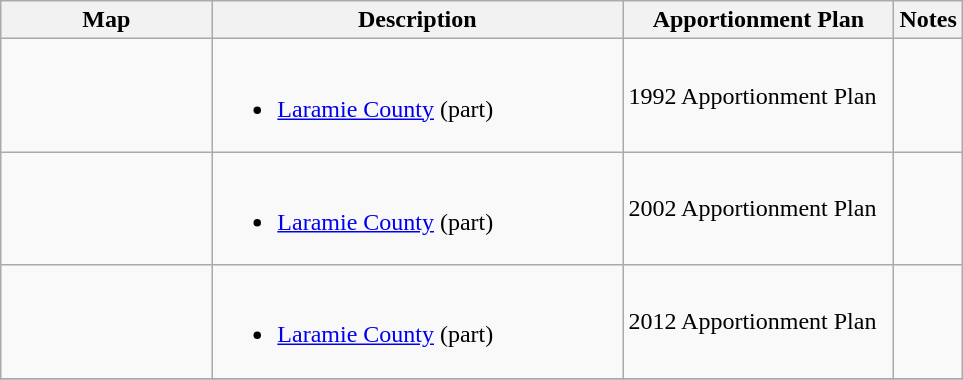<table class="wikitable sortable">
<tr>
<th style="width:100pt;">Map</th>
<th style="width:200pt;">Description</th>
<th style="width:130pt;">Apportionment Plan</th>
<th style="width:15pt;">Notes</th>
</tr>
<tr>
<td></td>
<td><br><ul><li><a href='#'>Laramie County</a> (part)</li></ul></td>
<td>1992 Apportionment Plan</td>
<td></td>
</tr>
<tr>
<td></td>
<td><br><ul><li><a href='#'>Laramie County</a> (part)</li></ul></td>
<td>2002 Apportionment Plan</td>
<td></td>
</tr>
<tr>
<td></td>
<td><br><ul><li><a href='#'>Laramie County</a> (part)</li></ul></td>
<td>2012 Apportionment Plan</td>
<td></td>
</tr>
<tr>
</tr>
</table>
